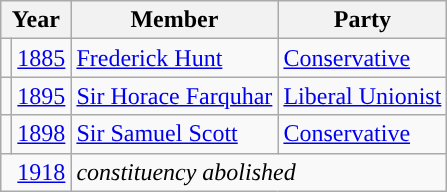<table class="wikitable">
<tr>
<th colspan="2">Year</th>
<th>Member</th>
<th>Party</th>
</tr>
<tr>
<td style="color:inherit;background-color: "></td>
<td><a href='#'>1885</a></td>
<td><a href='#'>Frederick Hunt</a></td>
<td><a href='#'>Conservative</a></td>
</tr>
<tr>
<td style="color:inherit;background-color: "></td>
<td><a href='#'>1895</a></td>
<td><a href='#'>Sir Horace Farquhar</a></td>
<td><a href='#'>Liberal Unionist</a></td>
</tr>
<tr>
<td style="color:inherit;background-color: "></td>
<td><a href='#'>1898</a></td>
<td><a href='#'>Sir Samuel Scott</a></td>
<td><a href='#'>Conservative</a></td>
</tr>
<tr>
<td colspan="2" align="right"><a href='#'>1918</a></td>
<td colspan="2"><em>constituency abolished</em></td>
</tr>
</table>
